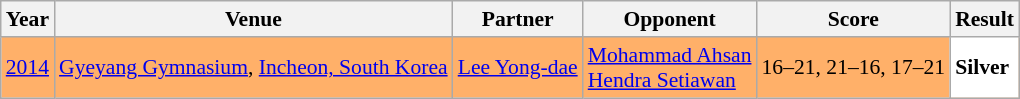<table class="sortable wikitable" style="font-size: 90%;">
<tr>
<th>Year</th>
<th>Venue</th>
<th>Partner</th>
<th>Opponent</th>
<th>Score</th>
<th>Result</th>
</tr>
<tr style="background:#FFB069">
<td align="center"><a href='#'>2014</a></td>
<td align="left"><a href='#'>Gyeyang Gymnasium</a>, <a href='#'>Incheon, South Korea</a></td>
<td align="left"> <a href='#'>Lee Yong-dae</a></td>
<td align="left"> <a href='#'>Mohammad Ahsan</a> <br>  <a href='#'>Hendra Setiawan</a></td>
<td align="left">16–21, 21–16, 17–21</td>
<td style="text-align:left; background:white"> <strong>Silver</strong></td>
</tr>
</table>
